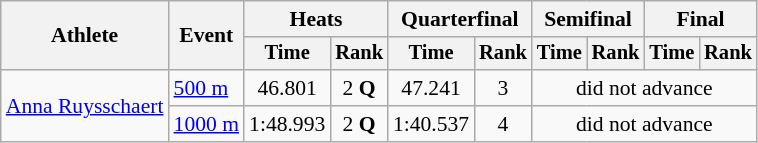<table class="wikitable" style="font-size:90%">
<tr>
<th rowspan=2>Athlete</th>
<th rowspan=2>Event</th>
<th colspan=2>Heats</th>
<th colspan=2>Quarterfinal</th>
<th colspan=2>Semifinal</th>
<th colspan=2>Final</th>
</tr>
<tr style="font-size:95%">
<th>Time</th>
<th>Rank</th>
<th>Time</th>
<th>Rank</th>
<th>Time</th>
<th>Rank</th>
<th>Time</th>
<th>Rank</th>
</tr>
<tr align=center>
<td align=left rowspan=2><a href='#'>Anna Ruysschaert</a></td>
<td align=left><a href='#'>500 m</a></td>
<td>46.801</td>
<td>2 <strong>Q</strong></td>
<td>47.241</td>
<td>3</td>
<td colspan=4>did not advance</td>
</tr>
<tr align=center>
<td align=left><a href='#'>1000 m</a></td>
<td>1:48.993</td>
<td>2 <strong>Q</strong></td>
<td>1:40.537</td>
<td>4</td>
<td colspan=4>did not advance</td>
</tr>
</table>
